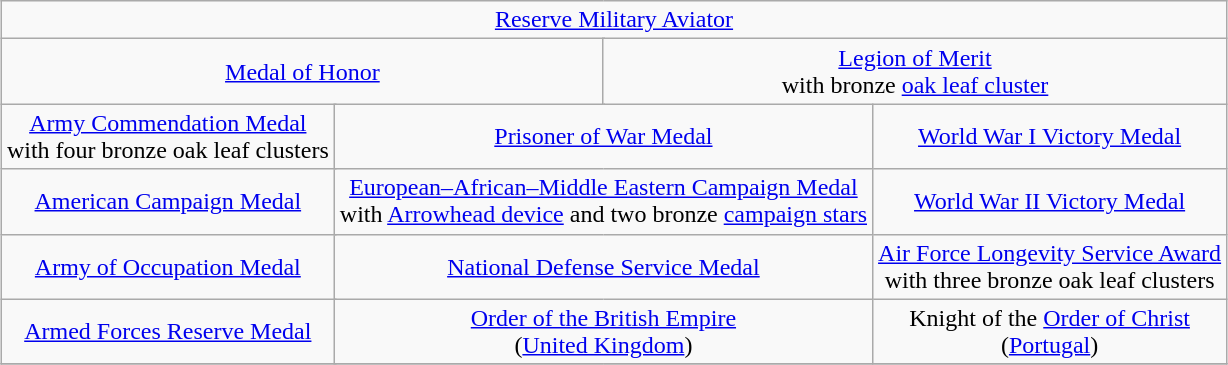<table class="wikitable" style="margin:1em auto; text-align:center;">
<tr>
<td colspan="12"><a href='#'>Reserve Military Aviator</a></td>
</tr>
<tr>
<td colspan="6"><a href='#'>Medal of Honor</a></td>
<td colspan="6"><a href='#'>Legion of Merit</a><br>with bronze <a href='#'>oak leaf cluster</a></td>
</tr>
<tr>
<td colspan="4"><a href='#'>Army Commendation Medal</a><br>with four bronze oak leaf clusters</td>
<td colspan="4"><a href='#'>Prisoner of War Medal</a></td>
<td colspan="4"><a href='#'>World War I Victory Medal</a></td>
</tr>
<tr>
<td colspan="4"><a href='#'>American Campaign Medal</a></td>
<td colspan="4"><a href='#'>European–African–Middle Eastern Campaign Medal</a><br>with <a href='#'>Arrowhead device</a> and two bronze <a href='#'>campaign stars</a></td>
<td colspan="4"><a href='#'>World War II Victory Medal</a></td>
</tr>
<tr>
<td colspan="4"><a href='#'>Army of Occupation Medal</a></td>
<td colspan="4"><a href='#'>National Defense Service Medal</a></td>
<td colspan="4"><a href='#'>Air Force Longevity Service Award</a><br>with three bronze oak leaf clusters</td>
</tr>
<tr>
<td colspan="4"><a href='#'>Armed Forces Reserve Medal</a></td>
<td colspan="4"><a href='#'>Order of the British Empire</a><br>(<a href='#'>United Kingdom</a>)</td>
<td colspan="4">Knight of the <a href='#'>Order of Christ</a><br>(<a href='#'>Portugal</a>)</td>
</tr>
<tr>
</tr>
</table>
